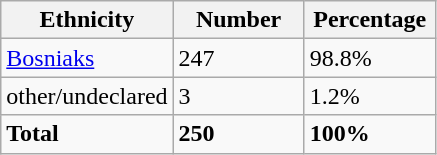<table class="wikitable">
<tr>
<th width="100px">Ethnicity</th>
<th width="80px">Number</th>
<th width="80px">Percentage</th>
</tr>
<tr>
<td><a href='#'>Bosniaks</a></td>
<td>247</td>
<td>98.8%</td>
</tr>
<tr>
<td>other/undeclared</td>
<td>3</td>
<td>1.2%</td>
</tr>
<tr>
<td><strong>Total</strong></td>
<td><strong>250</strong></td>
<td><strong>100%</strong></td>
</tr>
</table>
